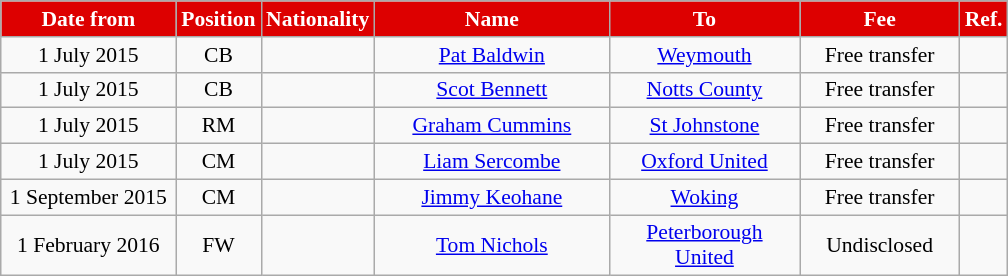<table class="wikitable"  style="text-align:center; font-size:90%; ">
<tr>
<th style="background:#DD0000; color:#FFFFFF; width:110px;">Date from</th>
<th style="background:#DD0000; color:#FFFFFF; width:50px;">Position</th>
<th style="background:#DD0000; color:#FFFFFF; width:50px;">Nationality</th>
<th style="background:#DD0000; color:#FFFFFF; width:150px;">Name</th>
<th style="background:#DD0000; color:#FFFFFF; width:120px;">To</th>
<th style="background:#DD0000; color:#FFFFFF; width:100px;">Fee</th>
<th style="background:#DD0000; color:#FFFFFF; width:25px;">Ref.</th>
</tr>
<tr>
<td>1 July 2015</td>
<td>CB</td>
<td></td>
<td><a href='#'>Pat Baldwin</a></td>
<td><a href='#'>Weymouth</a> </td>
<td>Free transfer</td>
<td></td>
</tr>
<tr>
<td>1 July 2015</td>
<td>CB</td>
<td></td>
<td><a href='#'>Scot Bennett</a></td>
<td><a href='#'>Notts County</a> </td>
<td>Free transfer</td>
<td></td>
</tr>
<tr>
<td>1 July 2015</td>
<td>RM</td>
<td></td>
<td><a href='#'>Graham Cummins</a></td>
<td><a href='#'>St Johnstone</a> </td>
<td>Free transfer</td>
<td></td>
</tr>
<tr>
<td>1 July 2015</td>
<td>CM</td>
<td></td>
<td><a href='#'>Liam Sercombe</a></td>
<td><a href='#'>Oxford United</a> </td>
<td>Free transfer</td>
<td></td>
</tr>
<tr>
<td>1 September 2015</td>
<td>CM</td>
<td></td>
<td><a href='#'>Jimmy Keohane</a></td>
<td><a href='#'>Woking</a></td>
<td>Free transfer</td>
<td></td>
</tr>
<tr>
<td>1 February 2016</td>
<td>FW</td>
<td></td>
<td><a href='#'>Tom Nichols</a></td>
<td><a href='#'>Peterborough United</a></td>
<td>Undisclosed</td>
<td></td>
</tr>
</table>
